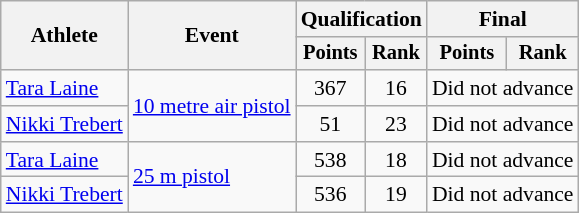<table class="wikitable" style="font-size:90%">
<tr>
<th rowspan=2>Athlete</th>
<th rowspan=2>Event</th>
<th colspan=2>Qualification</th>
<th colspan=2>Final</th>
</tr>
<tr style="font-size:95%">
<th>Points</th>
<th>Rank</th>
<th>Points</th>
<th>Rank</th>
</tr>
<tr align=center>
<td align=left><a href='#'>Tara Laine</a></td>
<td align=left rowspan="2"><a href='#'>10 metre air pistol</a></td>
<td>367</td>
<td>16</td>
<td colspan=2>Did not advance</td>
</tr>
<tr align=center>
<td align=left><a href='#'>Nikki Trebert</a></td>
<td>51</td>
<td>23</td>
<td colspan=2>Did not advance</td>
</tr>
<tr align=center>
<td align=left><a href='#'>Tara Laine</a></td>
<td style="text-align:left;" rowspan="2"><a href='#'>25 m pistol</a></td>
<td>538</td>
<td>18</td>
<td colspan=2>Did not advance</td>
</tr>
<tr align=center>
<td align=left><a href='#'>Nikki Trebert</a></td>
<td>536</td>
<td>19</td>
<td colspan=2>Did not advance</td>
</tr>
</table>
